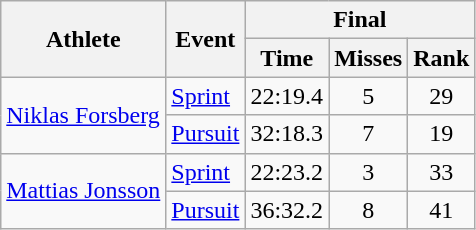<table class="wikitable">
<tr>
<th rowspan="2">Athlete</th>
<th rowspan="2">Event</th>
<th colspan="3">Final</th>
</tr>
<tr>
<th>Time</th>
<th>Misses</th>
<th>Rank</th>
</tr>
<tr>
<td rowspan="2"><a href='#'>Niklas Forsberg</a></td>
<td><a href='#'>Sprint</a></td>
<td align="center">22:19.4</td>
<td align="center">5</td>
<td align="center">29</td>
</tr>
<tr>
<td><a href='#'>Pursuit</a></td>
<td align="center">32:18.3</td>
<td align="center">7</td>
<td align="center">19</td>
</tr>
<tr>
<td rowspan="4"><a href='#'>Mattias Jonsson</a></td>
<td><a href='#'>Sprint</a></td>
<td align="center">22:23.2</td>
<td align="center">3</td>
<td align="center">33</td>
</tr>
<tr>
<td><a href='#'>Pursuit</a></td>
<td align="center">36:32.2</td>
<td align="center">8</td>
<td align="center">41</td>
</tr>
</table>
